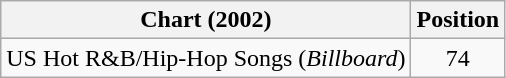<table class="wikitable">
<tr>
<th>Chart (2002)</th>
<th>Position</th>
</tr>
<tr>
<td>US Hot R&B/Hip-Hop Songs (<em>Billboard</em>)</td>
<td align="center">74</td>
</tr>
</table>
